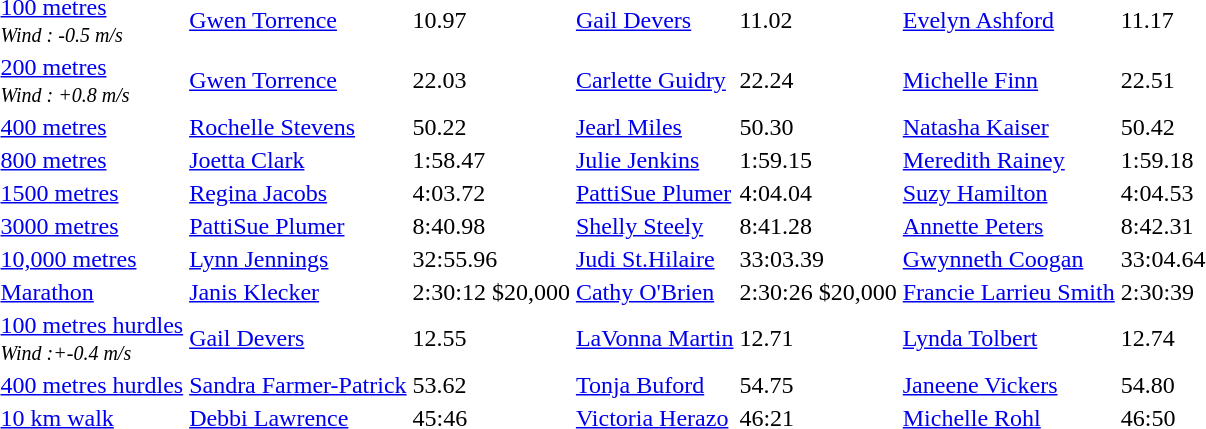<table>
<tr>
<td><a href='#'>100 metres</a><br><small><em>Wind : -0.5 m/s</em></small></td>
<td><a href='#'>Gwen Torrence</a></td>
<td>10.97</td>
<td><a href='#'>Gail Devers</a></td>
<td>11.02</td>
<td><a href='#'>Evelyn Ashford</a></td>
<td>11.17</td>
</tr>
<tr>
<td><a href='#'>200 metres</a><br><small><em>Wind : +0.8 m/s</em></small></td>
<td><a href='#'>Gwen Torrence</a></td>
<td>22.03</td>
<td><a href='#'>Carlette Guidry</a></td>
<td>22.24</td>
<td><a href='#'>Michelle Finn</a></td>
<td>22.51</td>
</tr>
<tr>
<td><a href='#'>400 metres</a></td>
<td><a href='#'>Rochelle Stevens</a></td>
<td>50.22</td>
<td><a href='#'>Jearl Miles</a></td>
<td>50.30</td>
<td><a href='#'>Natasha Kaiser</a></td>
<td>50.42</td>
</tr>
<tr>
<td><a href='#'>800 metres</a></td>
<td><a href='#'>Joetta Clark</a></td>
<td>1:58.47</td>
<td><a href='#'>Julie Jenkins</a></td>
<td>1:59.15</td>
<td><a href='#'>Meredith Rainey</a></td>
<td>1:59.18</td>
</tr>
<tr>
<td><a href='#'>1500 metres</a></td>
<td><a href='#'>Regina Jacobs</a></td>
<td>4:03.72</td>
<td><a href='#'>PattiSue Plumer</a></td>
<td>4:04.04</td>
<td><a href='#'>Suzy Hamilton</a></td>
<td>4:04.53</td>
</tr>
<tr>
<td><a href='#'>3000 metres</a></td>
<td><a href='#'>PattiSue Plumer</a></td>
<td>8:40.98</td>
<td><a href='#'>Shelly Steely</a></td>
<td>8:41.28</td>
<td><a href='#'>Annette Peters</a></td>
<td>8:42.31</td>
</tr>
<tr>
<td><a href='#'>10,000 metres</a></td>
<td><a href='#'>Lynn Jennings</a></td>
<td>32:55.96</td>
<td><a href='#'>Judi St.Hilaire</a></td>
<td>33:03.39</td>
<td><a href='#'>Gwynneth Coogan</a></td>
<td>33:04.64</td>
</tr>
<tr>
<td><a href='#'>Marathon</a></td>
<td><a href='#'>Janis Klecker</a></td>
<td>2:30:12 $20,000</td>
<td><a href='#'>Cathy O'Brien</a></td>
<td>2:30:26 $20,000</td>
<td><a href='#'>Francie Larrieu Smith</a></td>
<td>2:30:39</td>
</tr>
<tr>
<td><a href='#'>100 metres hurdles</a><br><small><em>Wind :+-0.4 m/s</em></small></td>
<td><a href='#'>Gail Devers</a></td>
<td>12.55</td>
<td><a href='#'>LaVonna Martin</a></td>
<td>12.71</td>
<td><a href='#'>Lynda Tolbert</a></td>
<td>12.74</td>
</tr>
<tr>
<td><a href='#'>400 metres hurdles</a></td>
<td><a href='#'>Sandra Farmer-Patrick</a></td>
<td>53.62</td>
<td><a href='#'>Tonja Buford</a></td>
<td>54.75</td>
<td><a href='#'>Janeene Vickers</a></td>
<td>54.80</td>
</tr>
<tr>
<td><a href='#'>10&nbsp;km walk</a></td>
<td><a href='#'>Debbi Lawrence</a></td>
<td>45:46</td>
<td><a href='#'>Victoria Herazo</a></td>
<td>46:21</td>
<td><a href='#'>Michelle Rohl</a></td>
<td>46:50</td>
</tr>
</table>
